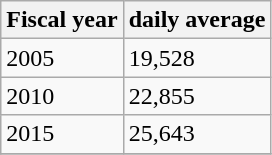<table class="wikitable">
<tr>
<th>Fiscal year</th>
<th>daily average</th>
</tr>
<tr>
<td>2005</td>
<td>19,528</td>
</tr>
<tr>
<td>2010</td>
<td>22,855</td>
</tr>
<tr>
<td>2015</td>
<td>25,643</td>
</tr>
<tr>
</tr>
</table>
